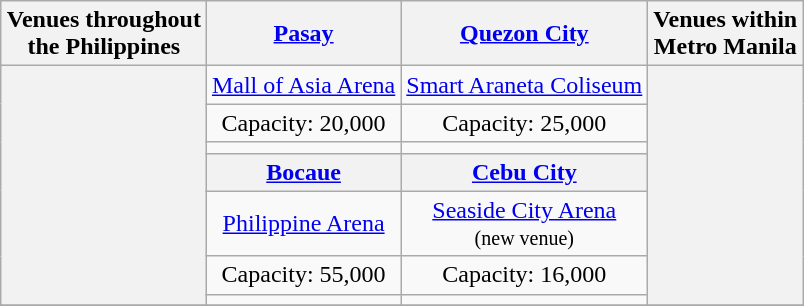<table class="wikitable" style="margin:1em auto; text-align:center">
<tr>
<th>Venues throughout<br> the Philippines</th>
<th><a href='#'>Pasay</a></th>
<th><a href='#'>Quezon City</a></th>
<th>Venues within<br> Metro Manila</th>
</tr>
<tr>
<th rowspan="7"></th>
<td><a href='#'>Mall of Asia Arena</a></td>
<td><a href='#'>Smart Araneta Coliseum</a></td>
<th rowspan="7"></th>
</tr>
<tr>
<td>Capacity: 20,000</td>
<td>Capacity: 25,000</td>
</tr>
<tr>
<td></td>
<td></td>
</tr>
<tr>
<th><a href='#'>Bocaue</a></th>
<th><a href='#'>Cebu City</a></th>
</tr>
<tr>
<td><a href='#'>Philippine Arena</a></td>
<td><a href='#'>Seaside City Arena</a><br><small>(new venue)</small></td>
</tr>
<tr>
<td>Capacity: 55,000</td>
<td>Capacity: 16,000</td>
</tr>
<tr>
<td></td>
<td></td>
</tr>
<tr>
</tr>
</table>
